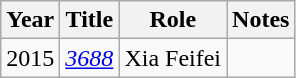<table class="wikitable sortable">
<tr>
<th>Year</th>
<th>Title</th>
<th>Role</th>
<th class="unsortable">Notes</th>
</tr>
<tr>
<td>2015</td>
<td><em><a href='#'>3688</a></em></td>
<td>Xia Feifei</td>
<td></td>
</tr>
</table>
